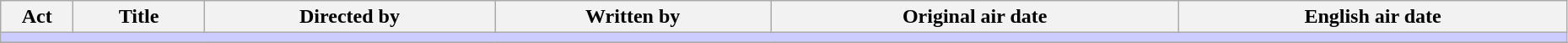<table class="wikitable" width="98%" style="background: #FFF;">
<tr>
<th width="50">Act</th>
<th>Title</th>
<th>Directed by</th>
<th>Written by</th>
<th>Original air date</th>
<th>English air date</th>
</tr>
<tr>
<td colspan="6" bgcolor="#CCF"></td>
</tr>
<tr>
</tr>
</table>
